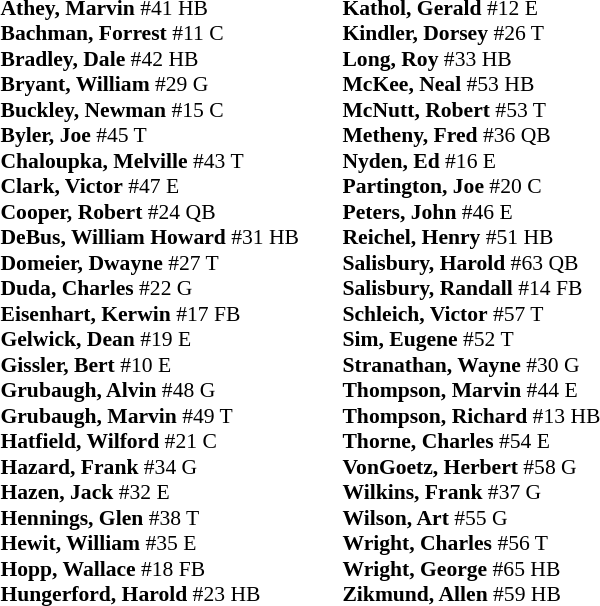<table class="toccolours" style="border-collapse:collapse; font-size:90%;">
<tr>
<td colspan="7" align="center"></td>
</tr>
<tr>
<td colspan=7 align="right"></td>
</tr>
<tr>
<td valign="top"><br><strong>Athey, Marvin</strong> #41 HB<br>
<strong>Bachman, Forrest</strong> #11 C<br>
<strong>Bradley, Dale</strong> #42 HB<br>
<strong>Bryant, William</strong> #29 G<br>
<strong>Buckley, Newman</strong> #15 C<br>
<strong>Byler, Joe</strong> #45 T<br>
<strong>Chaloupka, Melville</strong> #43 T<br>
<strong>Clark, Victor</strong> #47 E<br>
<strong>Cooper, Robert</strong> #24 QB<br>
<strong>DeBus, William Howard</strong> #31 HB<br>
<strong>Domeier, Dwayne</strong> #27 T<br>
<strong>Duda, Charles</strong> #22 G<br>
<strong>Eisenhart, Kerwin</strong> #17 FB<br>
<strong>Gelwick, Dean</strong> #19 E<br>
<strong>Gissler, Bert</strong> #10 E<br>
<strong>Grubaugh, Alvin</strong> #48 G<br>
<strong>Grubaugh, Marvin</strong> #49 T<br>
<strong>Hatfield, Wilford</strong> #21 C<br>
<strong>Hazard, Frank</strong> #34 G<br>
<strong>Hazen, Jack</strong> #32 E<br>
<strong>Hennings, Glen</strong> #38 T<br>
<strong>Hewit, William</strong> #35 E<br>
<strong>Hopp, Wallace</strong> #18 FB<br>
<strong>Hungerford, Harold</strong> #23 HB</td>
<td width="25"> </td>
<td valign="top"><br><strong>Kathol, Gerald</strong> #12 E<br>
<strong>Kindler, Dorsey</strong> #26 T<br>
<strong>Long, Roy</strong> #33 HB<br>
<strong>McKee, Neal</strong> #53 HB<br>
<strong>McNutt, Robert</strong> #53 T<br>
<strong>Metheny, Fred</strong> #36 QB<br>
<strong>Nyden, Ed</strong> #16 E<br>
<strong>Partington, Joe</strong> #20 C<br>
<strong>Peters, John</strong> #46 E<br>
<strong>Reichel, Henry</strong> #51 HB<br>
<strong>Salisbury, Harold</strong> #63 QB<br>
<strong>Salisbury, Randall</strong> #14 FB<br>
<strong>Schleich, Victor</strong> #57 T<br>
<strong>Sim, Eugene</strong> #52 T<br>
<strong>Stranathan, Wayne</strong> #30 G<br>
<strong>Thompson, Marvin</strong> #44 E<br>
<strong>Thompson, Richard</strong> #13 HB<br>
<strong>Thorne, Charles</strong> #54 E<br>
<strong>VonGoetz, Herbert</strong> #58 G<br>
<strong>Wilkins, Frank</strong> #37 G<br>
<strong>Wilson, Art</strong> #55 G<br>
<strong>Wright, Charles</strong> #56 T<br>
<strong>Wright, George</strong> #65 HB<br>
<strong>Zikmund, Allen</strong> #59 HB</td>
</tr>
</table>
